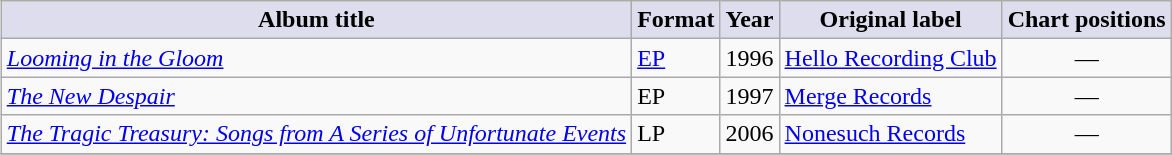<table class="wikitable" style="text-align:left; margin: 5px;">
<tr>
<th style="background:#ddddee;">Album title</th>
<th style="background:#ddddee;">Format</th>
<th style="background:#ddddee;">Year</th>
<th style="background:#ddddee;">Original label</th>
<th style="background:#ddddee;">Chart positions</th>
</tr>
<tr>
<td><em><a href='#'>Looming in the Gloom</a></em></td>
<td><a href='#'>EP</a></td>
<td>1996</td>
<td><a href='#'>Hello Recording Club</a></td>
<td align="center">—</td>
</tr>
<tr>
<td><em><a href='#'>The New Despair</a></em></td>
<td>EP</td>
<td>1997</td>
<td><a href='#'>Merge Records</a></td>
<td align="center">—</td>
</tr>
<tr>
<td><em><a href='#'>The Tragic Treasury: Songs from A Series of Unfortunate Events</a></em></td>
<td>LP</td>
<td>2006</td>
<td><a href='#'>Nonesuch Records</a></td>
<td align="center">—</td>
</tr>
<tr>
</tr>
</table>
